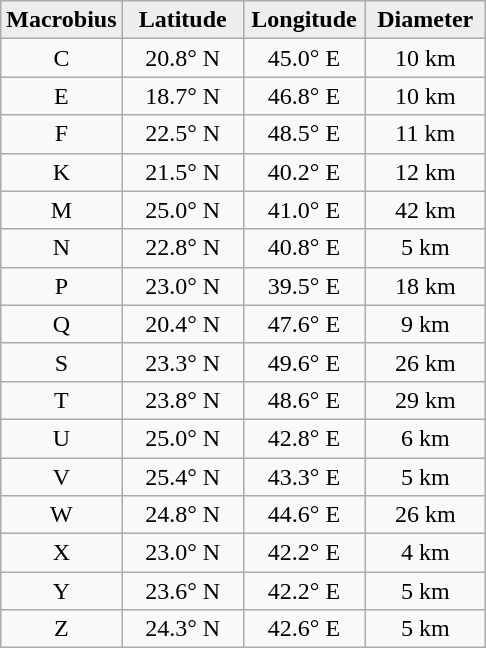<table class="wikitable">
<tr>
<th width="25%" style="background:#eeeeee;">Macrobius</th>
<th width="25%" style="background:#eeeeee;">Latitude</th>
<th width="25%" style="background:#eeeeee;">Longitude</th>
<th width="25%" style="background:#eeeeee;">Diameter</th>
</tr>
<tr>
<td align="center">C</td>
<td align="center">20.8° N</td>
<td align="center">45.0° E</td>
<td align="center">10 km</td>
</tr>
<tr>
<td align="center">E</td>
<td align="center">18.7° N</td>
<td align="center">46.8° E</td>
<td align="center">10 km</td>
</tr>
<tr>
<td align="center">F</td>
<td align="center">22.5° N</td>
<td align="center">48.5° E</td>
<td align="center">11 km</td>
</tr>
<tr>
<td align="center">K</td>
<td align="center">21.5° N</td>
<td align="center">40.2° E</td>
<td align="center">12 km</td>
</tr>
<tr>
<td align="center">M</td>
<td align="center">25.0° N</td>
<td align="center">41.0° E</td>
<td align="center">42 km</td>
</tr>
<tr>
<td align="center">N</td>
<td align="center">22.8° N</td>
<td align="center">40.8° E</td>
<td align="center">5 km</td>
</tr>
<tr>
<td align="center">P</td>
<td align="center">23.0° N</td>
<td align="center">39.5° E</td>
<td align="center">18 km</td>
</tr>
<tr>
<td align="center">Q</td>
<td align="center">20.4° N</td>
<td align="center">47.6° E</td>
<td align="center">9 km</td>
</tr>
<tr>
<td align="center">S</td>
<td align="center">23.3° N</td>
<td align="center">49.6° E</td>
<td align="center">26 km</td>
</tr>
<tr>
<td align="center">T</td>
<td align="center">23.8° N</td>
<td align="center">48.6° E</td>
<td align="center">29 km</td>
</tr>
<tr>
<td align="center">U</td>
<td align="center">25.0° N</td>
<td align="center">42.8° E</td>
<td align="center">6 km</td>
</tr>
<tr>
<td align="center">V</td>
<td align="center">25.4° N</td>
<td align="center">43.3° E</td>
<td align="center">5 km</td>
</tr>
<tr>
<td align="center">W</td>
<td align="center">24.8° N</td>
<td align="center">44.6° E</td>
<td align="center">26 km</td>
</tr>
<tr>
<td align="center">X</td>
<td align="center">23.0° N</td>
<td align="center">42.2° E</td>
<td align="center">4 km</td>
</tr>
<tr>
<td align="center">Y</td>
<td align="center">23.6° N</td>
<td align="center">42.2° E</td>
<td align="center">5 km</td>
</tr>
<tr>
<td align="center">Z</td>
<td align="center">24.3° N</td>
<td align="center">42.6° E</td>
<td align="center">5 km</td>
</tr>
</table>
